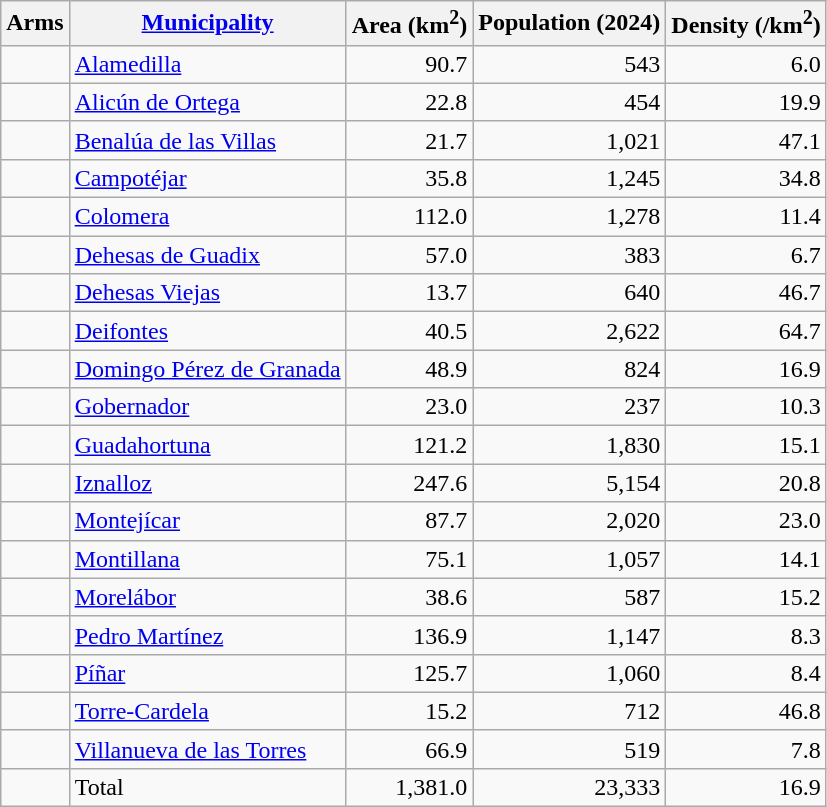<table class="wikitable sortable">
<tr>
<th>Arms</th>
<th><a href='#'>Municipality</a></th>
<th>Area (km<sup>2</sup>)</th>
<th>Population (2024)</th>
<th>Density (/km<sup>2</sup>)</th>
</tr>
<tr>
<td></td>
<td><a href='#'>Alamedilla</a></td>
<td align="right">90.7</td>
<td align="right">543</td>
<td align="right">6.0</td>
</tr>
<tr>
<td></td>
<td><a href='#'>Alicún de Ortega</a></td>
<td align="right">22.8</td>
<td align="right">454</td>
<td align="right">19.9</td>
</tr>
<tr>
<td></td>
<td><a href='#'>Benalúa de las Villas</a></td>
<td align="right">21.7</td>
<td align="right">1,021</td>
<td align="right">47.1</td>
</tr>
<tr>
<td></td>
<td><a href='#'>Campotéjar</a></td>
<td align="right">35.8</td>
<td align="right">1,245</td>
<td align="right">34.8</td>
</tr>
<tr>
<td></td>
<td><a href='#'>Colomera</a></td>
<td align="right">112.0</td>
<td align="right">1,278</td>
<td align="right">11.4</td>
</tr>
<tr>
<td></td>
<td><a href='#'>Dehesas de Guadix</a></td>
<td align="right">57.0</td>
<td align="right">383</td>
<td align="right">6.7</td>
</tr>
<tr>
<td></td>
<td><a href='#'>Dehesas Viejas</a></td>
<td align="right">13.7</td>
<td align="right">640</td>
<td align="right">46.7</td>
</tr>
<tr>
<td></td>
<td><a href='#'>Deifontes</a></td>
<td align="right">40.5</td>
<td align="right">2,622</td>
<td align="right">64.7</td>
</tr>
<tr>
<td></td>
<td><a href='#'>Domingo Pérez de Granada</a></td>
<td align="right">48.9</td>
<td align="right">824</td>
<td align="right">16.9</td>
</tr>
<tr>
<td></td>
<td><a href='#'>Gobernador</a></td>
<td align="right">23.0</td>
<td align="right">237</td>
<td align="right">10.3</td>
</tr>
<tr>
<td></td>
<td><a href='#'>Guadahortuna</a></td>
<td align="right">121.2</td>
<td align="right">1,830</td>
<td align="right">15.1</td>
</tr>
<tr>
<td></td>
<td><a href='#'>Iznalloz</a></td>
<td align="right">247.6</td>
<td align="right">5,154</td>
<td align="right">20.8</td>
</tr>
<tr>
<td></td>
<td><a href='#'>Montejícar</a></td>
<td align="right">87.7</td>
<td align="right">2,020</td>
<td align="right">23.0</td>
</tr>
<tr>
<td></td>
<td><a href='#'>Montillana</a></td>
<td align="right">75.1</td>
<td align="right">1,057</td>
<td align="right">14.1</td>
</tr>
<tr>
<td></td>
<td><a href='#'>Morelábor</a></td>
<td align="right">38.6</td>
<td align="right">587</td>
<td align="right">15.2</td>
</tr>
<tr>
<td></td>
<td><a href='#'>Pedro Martínez</a></td>
<td align="right">136.9</td>
<td align="right">1,147</td>
<td align="right">8.3</td>
</tr>
<tr>
<td></td>
<td><a href='#'>Píñar</a></td>
<td align="right">125.7</td>
<td align="right">1,060</td>
<td align="right">8.4</td>
</tr>
<tr>
<td></td>
<td><a href='#'>Torre-Cardela</a></td>
<td align="right">15.2</td>
<td align="right">712</td>
<td align="right">46.8</td>
</tr>
<tr>
<td></td>
<td><a href='#'>Villanueva de las Torres</a></td>
<td align="right">66.9</td>
<td align="right">519</td>
<td align="right">7.8</td>
</tr>
<tr>
<td></td>
<td>Total</td>
<td align="right">1,381.0</td>
<td align="right">23,333</td>
<td align="right">16.9</td>
</tr>
</table>
